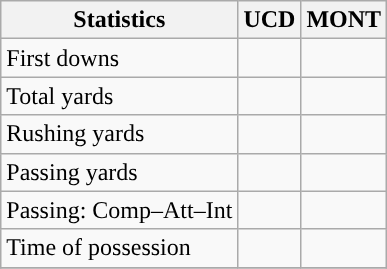<table class="wikitable" style="float: left;">
<tr>
<th>Statistics</th>
<th>UCD</th>
<th>MONT</th>
</tr>
<tr>
<td>First downs</td>
<td></td>
<td></td>
</tr>
<tr>
<td>Total yards</td>
<td></td>
<td></td>
</tr>
<tr>
<td>Rushing yards</td>
<td></td>
<td></td>
</tr>
<tr>
<td>Passing yards</td>
<td></td>
<td></td>
</tr>
<tr>
<td>Passing: Comp–Att–Int</td>
<td></td>
<td></td>
</tr>
<tr>
<td>Time of possession</td>
<td></td>
<td></td>
</tr>
<tr>
</tr>
</table>
